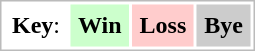<table cellpadding=5 style="border:1px solid #BBB">
<tr>
<td><strong>Key</strong>:</td>
<td style="background: #CCFFCC;"><strong>Win</strong></td>
<td style="background: #FFCCCC;"><strong>Loss</strong></td>
<td style="background: #CCCCCC;"><strong>Bye</strong></td>
</tr>
</table>
